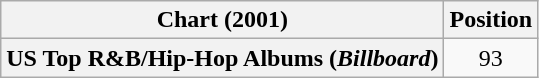<table class="wikitable plainrowheaders" style="text-align:center">
<tr>
<th scope="col">Chart (2001)</th>
<th scope="col">Position</th>
</tr>
<tr>
<th scope="row">US Top R&B/Hip-Hop Albums (<em>Billboard</em>)</th>
<td>93</td>
</tr>
</table>
